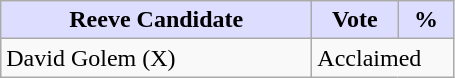<table class="wikitable">
<tr>
<th style="background:#ddf; width:200px;">Reeve Candidate</th>
<th style="background:#ddf; width:50px;">Vote</th>
<th style="background:#ddf; width:30px;">%</th>
</tr>
<tr>
<td>David Golem (X)</td>
<td colspan="2">Acclaimed</td>
</tr>
</table>
